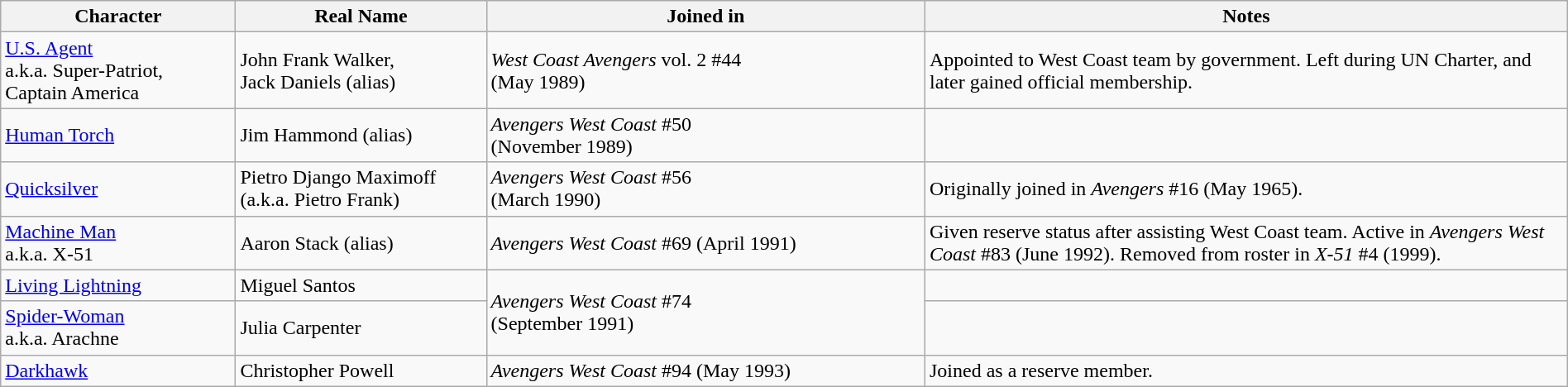<table class="wikitable" style="width:100%;">
<tr>
<th width=15%>Character</th>
<th width=16%>Real Name</th>
<th width=28%>Joined in</th>
<th>Notes</th>
</tr>
<tr>
<td><a href='#'>U.S. Agent</a><br>a.k.a. Super-Patriot,<br> Captain America</td>
<td>John Frank Walker,<br> Jack Daniels (alias)</td>
<td><em>West Coast Avengers</em> vol. 2 #44<br> (May 1989)</td>
<td>Appointed to West Coast team by government. Left during UN Charter, and later gained official membership.</td>
</tr>
<tr>
<td><a href='#'>Human Torch</a></td>
<td>Jim Hammond (alias)</td>
<td><em>Avengers West Coast</em> #50<br> (November 1989)</td>
<td></td>
</tr>
<tr>
<td><a href='#'>Quicksilver</a></td>
<td>Pietro Django Maximoff<br>(a.k.a. Pietro Frank)</td>
<td><em>Avengers West Coast</em> #56<br> (March 1990)</td>
<td>Originally joined in <em>Avengers</em> #16 (May 1965).</td>
</tr>
<tr>
<td><a href='#'>Machine Man</a><br>a.k.a. X-51</td>
<td>Aaron Stack (alias)</td>
<td><em>Avengers West Coast</em> #69 (April 1991)</td>
<td>Given reserve status after assisting West Coast team. Active in <em>Avengers West Coast</em> #83 (June 1992). Removed from roster in <em>X-51</em> #4 (1999).</td>
</tr>
<tr>
<td><a href='#'>Living Lightning</a></td>
<td>Miguel Santos</td>
<td rowspan="2"><em>Avengers West Coast</em> #74<br> (September 1991)</td>
<td></td>
</tr>
<tr>
<td><a href='#'>Spider-Woman</a><br>a.k.a. Arachne</td>
<td>Julia Carpenter</td>
<td></td>
</tr>
<tr>
<td><a href='#'>Darkhawk</a></td>
<td>Christopher Powell</td>
<td><em>Avengers West Coast</em> #94 (May 1993)</td>
<td>Joined as a reserve member.</td>
</tr>
</table>
